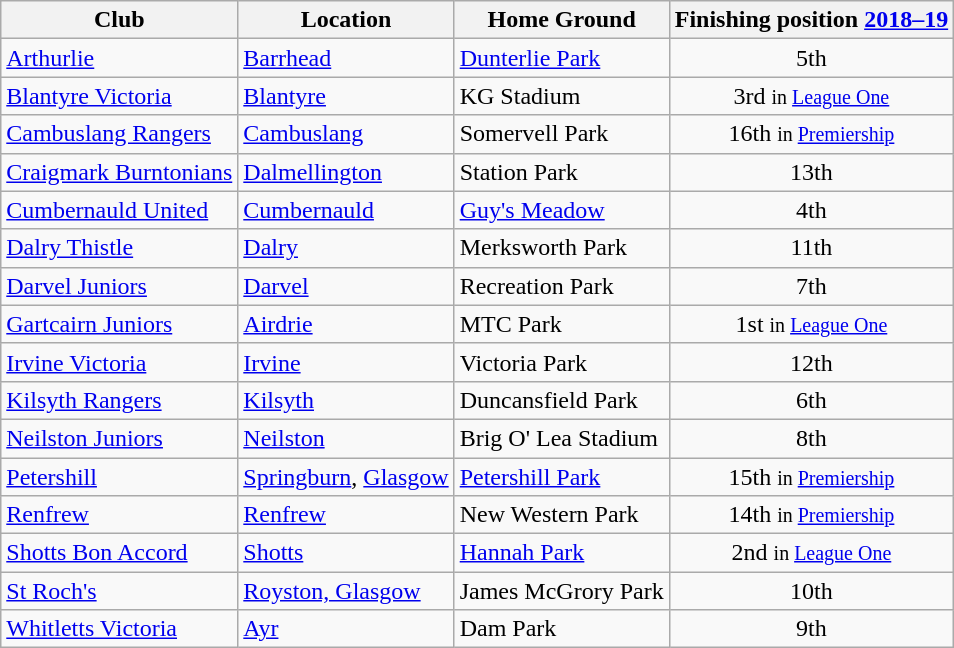<table class="wikitable sortable" style="text-align:left;">
<tr>
<th>Club</th>
<th>Location</th>
<th>Home Ground</th>
<th data-sort-type=number>Finishing position <a href='#'>2018–19</a></th>
</tr>
<tr>
<td><a href='#'>Arthurlie</a></td>
<td><a href='#'>Barrhead</a></td>
<td><a href='#'>Dunterlie Park</a></td>
<td style="text-align:center;">5th</td>
</tr>
<tr>
<td><a href='#'>Blantyre Victoria</a></td>
<td><a href='#'>Blantyre</a></td>
<td>KG Stadium</td>
<td style="text-align:center;">3rd <small>in <a href='#'>League One</a></small></td>
</tr>
<tr>
<td><a href='#'>Cambuslang Rangers</a></td>
<td><a href='#'>Cambuslang</a></td>
<td>Somervell Park</td>
<td style="text-align:center;">16th <small>in <a href='#'>Premiership</a></small></td>
</tr>
<tr>
<td><a href='#'>Craigmark Burntonians</a></td>
<td><a href='#'>Dalmellington</a></td>
<td>Station Park</td>
<td style="text-align:center;">13th</td>
</tr>
<tr>
<td><a href='#'>Cumbernauld United</a></td>
<td><a href='#'>Cumbernauld</a></td>
<td><a href='#'>Guy's Meadow</a></td>
<td style="text-align:center;">4th</td>
</tr>
<tr>
<td><a href='#'>Dalry Thistle</a></td>
<td><a href='#'>Dalry</a></td>
<td>Merksworth Park</td>
<td style="text-align:center;">11th</td>
</tr>
<tr>
<td><a href='#'>Darvel Juniors</a></td>
<td><a href='#'>Darvel</a></td>
<td>Recreation Park</td>
<td style="text-align:center;">7th</td>
</tr>
<tr>
<td><a href='#'>Gartcairn Juniors</a></td>
<td><a href='#'>Airdrie</a></td>
<td>MTC Park</td>
<td style="text-align:center;">1st <small>in <a href='#'>League One</a></small></td>
</tr>
<tr>
<td><a href='#'>Irvine Victoria</a></td>
<td><a href='#'>Irvine</a></td>
<td>Victoria Park</td>
<td style="text-align:center;">12th</td>
</tr>
<tr>
<td><a href='#'>Kilsyth Rangers</a></td>
<td><a href='#'>Kilsyth</a></td>
<td>Duncansfield Park</td>
<td style="text-align:center;">6th</td>
</tr>
<tr>
<td><a href='#'>Neilston Juniors</a></td>
<td><a href='#'>Neilston</a></td>
<td>Brig O' Lea Stadium</td>
<td style="text-align:center;">8th</td>
</tr>
<tr>
<td><a href='#'>Petershill</a></td>
<td><a href='#'>Springburn</a>, <a href='#'>Glasgow</a></td>
<td><a href='#'>Petershill Park</a></td>
<td align="center">15th <small>in <a href='#'>Premiership</a></small></td>
</tr>
<tr>
<td><a href='#'>Renfrew</a></td>
<td><a href='#'>Renfrew</a></td>
<td>New Western Park</td>
<td style="text-align:center;">14th <small>in <a href='#'>Premiership</a></small></td>
</tr>
<tr>
<td><a href='#'>Shotts Bon Accord</a></td>
<td><a href='#'>Shotts</a></td>
<td><a href='#'>Hannah Park</a></td>
<td style="text-align:center;">2nd <small>in <a href='#'>League One</a></small></td>
</tr>
<tr>
<td><a href='#'>St Roch's</a></td>
<td><a href='#'>Royston, Glasgow</a></td>
<td>James McGrory Park</td>
<td style="text-align:center;">10th</td>
</tr>
<tr>
<td><a href='#'>Whitletts Victoria</a></td>
<td><a href='#'>Ayr</a></td>
<td>Dam Park</td>
<td style="text-align:center;">9th</td>
</tr>
</table>
